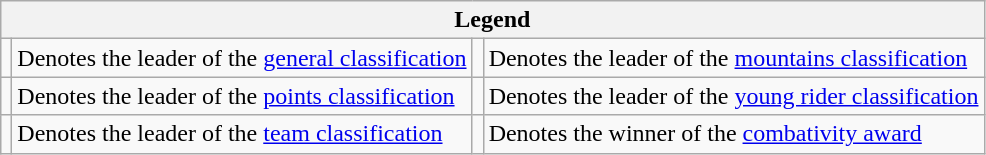<table class="wikitable noresize">
<tr>
<th colspan="4">Legend</th>
</tr>
<tr>
<td></td>
<td>Denotes the leader of the <a href='#'>general classification</a></td>
<td></td>
<td>Denotes the leader of the <a href='#'>mountains classification</a></td>
</tr>
<tr>
<td></td>
<td>Denotes the leader of the <a href='#'>points classification</a></td>
<td></td>
<td>Denotes the leader of the <a href='#'>young rider classification</a></td>
</tr>
<tr>
<td></td>
<td>Denotes the leader of the <a href='#'>team classification</a></td>
<td></td>
<td>Denotes the winner of the <a href='#'>combativity award</a></td>
</tr>
</table>
